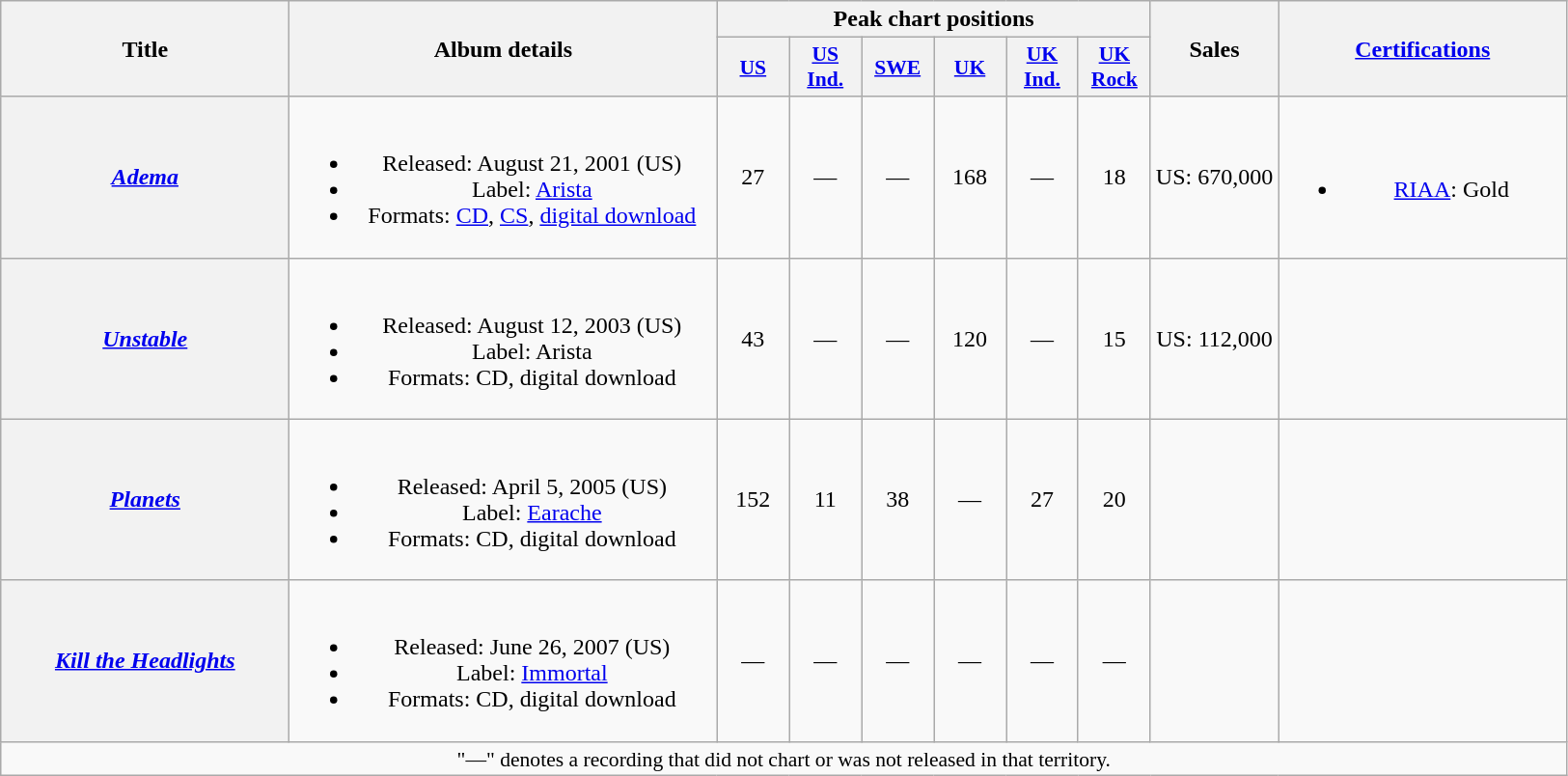<table class="wikitable plainrowheaders" style="text-align:center;">
<tr>
<th scope="col" rowspan="2" style="width:12em;">Title</th>
<th scope="col" rowspan="2" style="width:18em;">Album details</th>
<th scope="col" colspan="6">Peak chart positions</th>
<th rowspan="2">Sales</th>
<th scope="col" rowspan="2" style="width:12em;"><a href='#'>Certifications</a></th>
</tr>
<tr>
<th scope="col" style="width:3em;font-size:90%;"><a href='#'>US</a><br></th>
<th scope="col" style="width:3em;font-size:90%;"><a href='#'>US<br>Ind.</a><br></th>
<th scope="col" style="width:3em;font-size:90%;"><a href='#'>SWE</a><br></th>
<th scope="col" style="width:3em;font-size:90%;"><a href='#'>UK</a><br></th>
<th scope="col" style="width:3em;font-size:90%;"><a href='#'>UK<br>Ind.</a><br></th>
<th scope="col" style="width:3em;font-size:90%;"><a href='#'>UK<br>Rock</a><br></th>
</tr>
<tr>
<th scope="row"><em><a href='#'>Adema</a></em></th>
<td><br><ul><li>Released: August 21, 2001 <span>(US)</span></li><li>Label: <a href='#'>Arista</a></li><li>Formats: <a href='#'>CD</a>, <a href='#'>CS</a>, <a href='#'>digital download</a></li></ul></td>
<td>27</td>
<td>—</td>
<td>—</td>
<td>168</td>
<td>—</td>
<td>18</td>
<td>US: 670,000</td>
<td><br><ul><li><a href='#'>RIAA</a>: Gold</li></ul></td>
</tr>
<tr>
<th scope="row"><em><a href='#'>Unstable</a></em></th>
<td><br><ul><li>Released: August 12, 2003 <span>(US)</span></li><li>Label: Arista</li><li>Formats: CD, digital download</li></ul></td>
<td>43</td>
<td>—</td>
<td>—</td>
<td>120</td>
<td>—</td>
<td>15</td>
<td>US: 112,000</td>
<td></td>
</tr>
<tr>
<th scope="row"><em><a href='#'>Planets</a></em></th>
<td><br><ul><li>Released: April 5, 2005 <span>(US)</span></li><li>Label: <a href='#'>Earache</a></li><li>Formats: CD, digital download</li></ul></td>
<td>152</td>
<td>11</td>
<td>38</td>
<td>—</td>
<td>27</td>
<td>20</td>
<td></td>
<td></td>
</tr>
<tr>
<th scope="row"><em><a href='#'>Kill the Headlights</a></em></th>
<td><br><ul><li>Released: June 26, 2007 <span>(US)</span></li><li>Label: <a href='#'>Immortal</a></li><li>Formats: CD, digital download</li></ul></td>
<td>—</td>
<td>—</td>
<td>—</td>
<td>—</td>
<td>—</td>
<td>—</td>
<td></td>
<td></td>
</tr>
<tr>
<td colspan="11" style="font-size:90%">"—" denotes a recording that did not chart or was not released in that territory.</td>
</tr>
</table>
